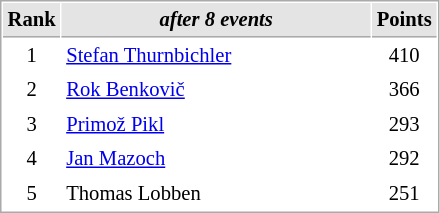<table cellspacing="1" cellpadding="3" style="border:1px solid #AAAAAA;font-size:86%">
<tr bgcolor="#E4E4E4">
<th style="border-bottom:1px solid #AAAAAA" width=10>Rank</th>
<th style="border-bottom:1px solid #AAAAAA" width=200><em>after 8 events</em></th>
<th style="border-bottom:1px solid #AAAAAA" width=20>Points</th>
</tr>
<tr>
<td align=center>1</td>
<td align=left> <a href='#'>Stefan Thurnbichler</a></td>
<td align=center>410</td>
</tr>
<tr>
<td align=center>2</td>
<td align=left> <a href='#'>Rok Benkovič</a></td>
<td align=center>366</td>
</tr>
<tr>
<td align=center>3</td>
<td align=left> <a href='#'>Primož Pikl</a></td>
<td align=center>293</td>
</tr>
<tr>
<td align=center>4</td>
<td align=left> <a href='#'>Jan Mazoch</a></td>
<td align=center>292</td>
</tr>
<tr>
<td align=center>5</td>
<td align=left> Thomas Lobben</td>
<td align=center>251</td>
</tr>
</table>
